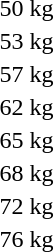<table>
<tr>
<td rowspan=2>50 kg<br></td>
<td rowspan=2></td>
<td rowspan=2></td>
<td></td>
</tr>
<tr>
<td></td>
</tr>
<tr>
<td rowspan=2>53 kg<br></td>
<td rowspan=2></td>
<td rowspan=2></td>
<td></td>
</tr>
<tr>
<td></td>
</tr>
<tr>
<td rowspan=2>57 kg<br></td>
<td rowspan=2></td>
<td rowspan=2></td>
<td></td>
</tr>
<tr>
<td></td>
</tr>
<tr>
<td rowspan=2>62 kg<br></td>
<td rowspan=2></td>
<td rowspan=2></td>
<td></td>
</tr>
<tr>
<td></td>
</tr>
<tr>
<td rowspan=2>65 kg<br></td>
<td rowspan=2></td>
<td rowspan=2></td>
<td></td>
</tr>
<tr>
<td></td>
</tr>
<tr>
<td rowspan=2>68 kg<br></td>
<td rowspan=2></td>
<td rowspan=2></td>
<td></td>
</tr>
<tr>
<td></td>
</tr>
<tr>
<td>72 kg<br></td>
<td></td>
<td></td>
<td></td>
</tr>
<tr>
<td rowspan=2>76 kg<br></td>
<td rowspan=2></td>
<td rowspan=2></td>
<td></td>
</tr>
<tr>
<td></td>
</tr>
</table>
